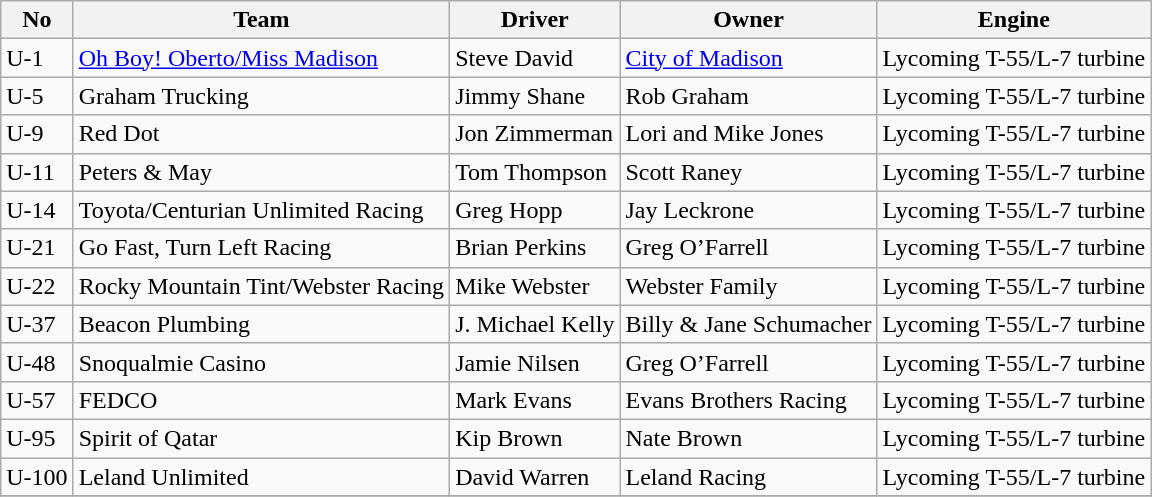<table class="wikitable">
<tr>
<th>No</th>
<th>Team</th>
<th>Driver</th>
<th>Owner</th>
<th>Engine</th>
</tr>
<tr>
<td>U-1</td>
<td><a href='#'>Oh Boy! Oberto/Miss Madison</a></td>
<td>Steve David</td>
<td><a href='#'>City of Madison</a></td>
<td>Lycoming T-55/L-7 turbine</td>
</tr>
<tr>
<td>U-5</td>
<td>Graham Trucking</td>
<td>Jimmy Shane</td>
<td>Rob Graham</td>
<td>Lycoming T-55/L-7 turbine</td>
</tr>
<tr>
<td>U-9</td>
<td>Red Dot</td>
<td>Jon Zimmerman</td>
<td>Lori and Mike Jones</td>
<td>Lycoming T-55/L-7 turbine</td>
</tr>
<tr>
<td>U-11</td>
<td>Peters & May</td>
<td>Tom Thompson</td>
<td>Scott Raney</td>
<td>Lycoming T-55/L-7 turbine</td>
</tr>
<tr>
<td>U-14</td>
<td>Toyota/Centurian Unlimited Racing</td>
<td>Greg Hopp</td>
<td>Jay Leckrone</td>
<td>Lycoming T-55/L-7 turbine</td>
</tr>
<tr>
<td>U-21</td>
<td>Go Fast, Turn Left Racing</td>
<td>Brian Perkins</td>
<td>Greg O’Farrell</td>
<td>Lycoming T-55/L-7 turbine</td>
</tr>
<tr>
<td>U-22</td>
<td>Rocky Mountain Tint/Webster Racing</td>
<td>Mike Webster</td>
<td>Webster Family</td>
<td>Lycoming T-55/L-7 turbine</td>
</tr>
<tr>
<td>U-37</td>
<td>Beacon Plumbing</td>
<td>J. Michael Kelly</td>
<td>Billy & Jane Schumacher</td>
<td>Lycoming T-55/L-7 turbine</td>
</tr>
<tr>
<td>U-48</td>
<td>Snoqualmie Casino</td>
<td>Jamie Nilsen</td>
<td>Greg O’Farrell</td>
<td>Lycoming T-55/L-7 turbine</td>
</tr>
<tr>
<td>U-57</td>
<td>FEDCO</td>
<td>Mark Evans</td>
<td>Evans Brothers Racing</td>
<td>Lycoming T-55/L-7 turbine</td>
</tr>
<tr>
<td>U-95</td>
<td>Spirit of Qatar</td>
<td>Kip Brown</td>
<td>Nate Brown</td>
<td>Lycoming T-55/L-7 turbine</td>
</tr>
<tr>
<td>U-100</td>
<td>Leland Unlimited</td>
<td>David Warren</td>
<td>Leland Racing</td>
<td>Lycoming T-55/L-7 turbine</td>
</tr>
<tr>
</tr>
</table>
